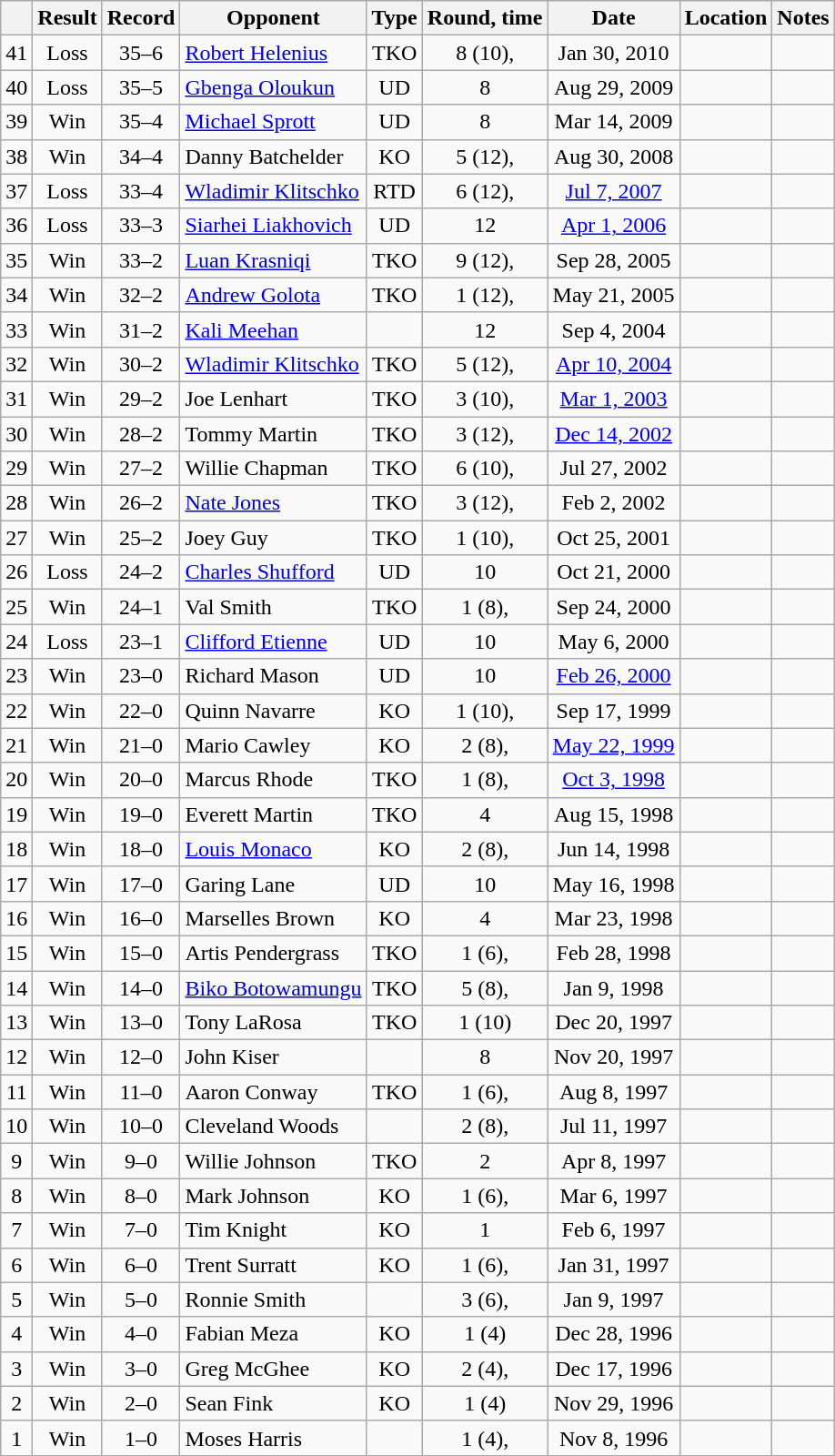<table class="wikitable" style="text-align:center">
<tr>
<th></th>
<th>Result</th>
<th>Record</th>
<th>Opponent</th>
<th>Type</th>
<th>Round, time</th>
<th>Date</th>
<th>Location</th>
<th>Notes</th>
</tr>
<tr>
<td>41</td>
<td>Loss</td>
<td>35–6</td>
<td style="text-align:left;"><a href='#'>Robert Helenius</a></td>
<td>TKO</td>
<td>8 (10), </td>
<td>Jan 30, 2010</td>
<td style="text-align:left;"></td>
<td></td>
</tr>
<tr>
<td>40</td>
<td>Loss</td>
<td>35–5</td>
<td style="text-align:left;"><a href='#'>Gbenga Oloukun</a></td>
<td>UD</td>
<td>8</td>
<td>Aug 29, 2009</td>
<td style="text-align:left;"></td>
<td></td>
</tr>
<tr>
<td>39</td>
<td>Win</td>
<td>35–4</td>
<td style="text-align:left;"><a href='#'>Michael Sprott</a></td>
<td>UD</td>
<td>8</td>
<td>Mar 14, 2009</td>
<td style="text-align:left;"></td>
<td></td>
</tr>
<tr>
<td>38</td>
<td>Win</td>
<td>34–4</td>
<td style="text-align:left;">Danny Batchelder</td>
<td>KO</td>
<td>5 (12), </td>
<td>Aug 30, 2008</td>
<td style="text-align:left;"></td>
<td style="text-align:left;"></td>
</tr>
<tr>
<td>37</td>
<td>Loss</td>
<td>33–4</td>
<td style="text-align:left;"><a href='#'>Wladimir Klitschko</a></td>
<td>RTD</td>
<td>6 (12), </td>
<td><a href='#'>Jul 7, 2007</a></td>
<td style="text-align:left;"></td>
<td style="text-align:left;"></td>
</tr>
<tr>
<td>36</td>
<td>Loss</td>
<td>33–3</td>
<td style="text-align:left;"><a href='#'>Siarhei Liakhovich</a></td>
<td>UD</td>
<td>12</td>
<td><a href='#'>Apr 1, 2006</a></td>
<td style="text-align:left;"></td>
<td style="text-align:left;"></td>
</tr>
<tr>
<td>35</td>
<td>Win</td>
<td>33–2</td>
<td style="text-align:left;"><a href='#'>Luan Krasniqi</a></td>
<td>TKO</td>
<td>9 (12), </td>
<td>Sep 28, 2005</td>
<td style="text-align:left;"></td>
<td style="text-align:left;"></td>
</tr>
<tr>
<td>34</td>
<td>Win</td>
<td>32–2</td>
<td style="text-align:left;"><a href='#'>Andrew Golota</a></td>
<td>TKO</td>
<td>1 (12), </td>
<td>May 21, 2005</td>
<td style="text-align:left;"></td>
<td style="text-align:left;"></td>
</tr>
<tr>
<td>33</td>
<td>Win</td>
<td>31–2</td>
<td style="text-align:left;"><a href='#'>Kali Meehan</a></td>
<td></td>
<td>12</td>
<td>Sep 4, 2004</td>
<td style="text-align:left;"></td>
<td style="text-align:left;"></td>
</tr>
<tr>
<td>32</td>
<td>Win</td>
<td>30–2</td>
<td style="text-align:left;"><a href='#'>Wladimir Klitschko</a></td>
<td>TKO</td>
<td>5 (12), </td>
<td><a href='#'>Apr 10, 2004</a></td>
<td style="text-align:left;"></td>
<td style="text-align:left;"></td>
</tr>
<tr>
<td>31</td>
<td>Win</td>
<td>29–2</td>
<td style="text-align:left;">Joe Lenhart</td>
<td>TKO</td>
<td>3 (10), </td>
<td><a href='#'>Mar 1, 2003</a></td>
<td style="text-align:left;"></td>
<td></td>
</tr>
<tr>
<td>30</td>
<td>Win</td>
<td>28–2</td>
<td style="text-align:left;">Tommy Martin</td>
<td>TKO</td>
<td>3 (12), </td>
<td><a href='#'>Dec 14, 2002</a></td>
<td style="text-align:left;"></td>
<td style="text-align:left;"></td>
</tr>
<tr>
<td>29</td>
<td>Win</td>
<td>27–2</td>
<td style="text-align:left;">Willie Chapman</td>
<td>TKO</td>
<td>6 (10), </td>
<td>Jul 27, 2002</td>
<td style="text-align:left;"></td>
<td></td>
</tr>
<tr>
<td>28</td>
<td>Win</td>
<td>26–2</td>
<td style="text-align:left;"><a href='#'>Nate Jones</a></td>
<td>TKO</td>
<td>3 (12), </td>
<td>Feb 2, 2002</td>
<td style="text-align:left;"></td>
<td style="text-align:left;"></td>
</tr>
<tr>
<td>27</td>
<td>Win</td>
<td>25–2</td>
<td style="text-align:left;">Joey Guy</td>
<td>TKO</td>
<td>1 (10), </td>
<td>Oct 25, 2001</td>
<td style="text-align:left;"></td>
<td></td>
</tr>
<tr>
<td>26</td>
<td>Loss</td>
<td>24–2</td>
<td style="text-align:left;"><a href='#'>Charles Shufford</a></td>
<td>UD</td>
<td>10</td>
<td>Oct 21, 2000</td>
<td style="text-align:left;"></td>
<td></td>
</tr>
<tr>
<td>25</td>
<td>Win</td>
<td>24–1</td>
<td style="text-align:left;">Val Smith</td>
<td>TKO</td>
<td>1 (8), </td>
<td>Sep 24, 2000</td>
<td style="text-align:left;"></td>
<td></td>
</tr>
<tr>
<td>24</td>
<td>Loss</td>
<td>23–1</td>
<td style="text-align:left;"><a href='#'>Clifford Etienne</a></td>
<td>UD</td>
<td>10</td>
<td>May 6, 2000</td>
<td style="text-align:left;"></td>
<td></td>
</tr>
<tr>
<td>23</td>
<td>Win</td>
<td>23–0</td>
<td style="text-align:left;">Richard Mason</td>
<td>UD</td>
<td>10</td>
<td><a href='#'>Feb 26, 2000</a></td>
<td style="text-align:left;"></td>
<td></td>
</tr>
<tr>
<td>22</td>
<td>Win</td>
<td>22–0</td>
<td style="text-align:left;">Quinn Navarre</td>
<td>KO</td>
<td>1 (10), </td>
<td>Sep 17, 1999</td>
<td style="text-align:left;"></td>
<td></td>
</tr>
<tr>
<td>21</td>
<td>Win</td>
<td>21–0</td>
<td style="text-align:left;">Mario Cawley</td>
<td>KO</td>
<td>2 (8), </td>
<td><a href='#'>May 22, 1999</a></td>
<td style="text-align:left;"></td>
<td></td>
</tr>
<tr>
<td>20</td>
<td>Win</td>
<td>20–0</td>
<td style="text-align:left;">Marcus Rhode</td>
<td>TKO</td>
<td>1 (8), </td>
<td><a href='#'>Oct 3, 1998</a></td>
<td style="text-align:left;"></td>
<td></td>
</tr>
<tr>
<td>19</td>
<td>Win</td>
<td>19–0</td>
<td style="text-align:left;">Everett Martin</td>
<td>TKO</td>
<td>4</td>
<td>Aug 15, 1998</td>
<td style="text-align:left;"></td>
<td></td>
</tr>
<tr>
<td>18</td>
<td>Win</td>
<td>18–0</td>
<td style="text-align:left;"><a href='#'>Louis Monaco</a></td>
<td>KO</td>
<td>2 (8), </td>
<td>Jun 14, 1998</td>
<td style="text-align:left;"></td>
<td></td>
</tr>
<tr>
<td>17</td>
<td>Win</td>
<td>17–0</td>
<td style="text-align:left;">Garing Lane</td>
<td>UD</td>
<td>10</td>
<td>May 16, 1998</td>
<td style="text-align:left;"></td>
<td></td>
</tr>
<tr>
<td>16</td>
<td>Win</td>
<td>16–0</td>
<td style="text-align:left;">Marselles Brown</td>
<td>KO</td>
<td>4</td>
<td>Mar 23, 1998</td>
<td style="text-align:left;"></td>
<td></td>
</tr>
<tr>
<td>15</td>
<td>Win</td>
<td>15–0</td>
<td style="text-align:left;">Artis Pendergrass</td>
<td>TKO</td>
<td>1 (6), </td>
<td>Feb 28, 1998</td>
<td style="text-align:left;"></td>
<td></td>
</tr>
<tr>
<td>14</td>
<td>Win</td>
<td>14–0</td>
<td style="text-align:left;"><a href='#'>Biko Botowamungu</a></td>
<td>TKO</td>
<td>5 (8), </td>
<td>Jan 9, 1998</td>
<td style="text-align:left;"></td>
<td></td>
</tr>
<tr>
<td>13</td>
<td>Win</td>
<td>13–0</td>
<td style="text-align:left;">Tony LaRosa</td>
<td>TKO</td>
<td>1 (10)</td>
<td>Dec 20, 1997</td>
<td style="text-align:left;"></td>
<td></td>
</tr>
<tr>
<td>12</td>
<td>Win</td>
<td>12–0</td>
<td style="text-align:left;">John Kiser</td>
<td></td>
<td>8</td>
<td>Nov 20, 1997</td>
<td style="text-align:left;"></td>
<td></td>
</tr>
<tr>
<td>11</td>
<td>Win</td>
<td>11–0</td>
<td style="text-align:left;">Aaron Conway</td>
<td>TKO</td>
<td>1 (6), </td>
<td>Aug 8, 1997</td>
<td style="text-align:left;"></td>
<td></td>
</tr>
<tr>
<td>10</td>
<td>Win</td>
<td>10–0</td>
<td style="text-align:left;">Cleveland Woods</td>
<td></td>
<td>2 (8), </td>
<td>Jul 11, 1997</td>
<td style="text-align:left;"></td>
<td></td>
</tr>
<tr>
<td>9</td>
<td>Win</td>
<td>9–0</td>
<td style="text-align:left;">Willie Johnson</td>
<td>TKO</td>
<td>2</td>
<td>Apr 8, 1997</td>
<td style="text-align:left;"></td>
<td></td>
</tr>
<tr>
<td>8</td>
<td>Win</td>
<td>8–0</td>
<td style="text-align:left;">Mark Johnson</td>
<td>KO</td>
<td>1 (6), </td>
<td>Mar 6, 1997</td>
<td style="text-align:left;"></td>
<td></td>
</tr>
<tr>
<td>7</td>
<td>Win</td>
<td>7–0</td>
<td style="text-align:left;">Tim Knight</td>
<td>KO</td>
<td>1</td>
<td>Feb 6, 1997</td>
<td style="text-align:left;"></td>
<td></td>
</tr>
<tr>
<td>6</td>
<td>Win</td>
<td>6–0</td>
<td style="text-align:left;">Trent Surratt</td>
<td>KO</td>
<td>1 (6), </td>
<td>Jan 31, 1997</td>
<td style="text-align:left;"></td>
<td></td>
</tr>
<tr>
<td>5</td>
<td>Win</td>
<td>5–0</td>
<td style="text-align:left;">Ronnie Smith</td>
<td></td>
<td>3 (6), </td>
<td>Jan 9, 1997</td>
<td style="text-align:left;"></td>
<td></td>
</tr>
<tr>
<td>4</td>
<td>Win</td>
<td>4–0</td>
<td style="text-align:left;">Fabian Meza</td>
<td>KO</td>
<td>1 (4)</td>
<td>Dec 28, 1996</td>
<td style="text-align:left;"></td>
<td></td>
</tr>
<tr>
<td>3</td>
<td>Win</td>
<td>3–0</td>
<td style="text-align:left;">Greg McGhee</td>
<td>KO</td>
<td>2 (4), </td>
<td>Dec 17, 1996</td>
<td style="text-align:left;"></td>
<td></td>
</tr>
<tr>
<td>2</td>
<td>Win</td>
<td>2–0</td>
<td style="text-align:left;">Sean Fink</td>
<td>KO</td>
<td>1 (4)</td>
<td>Nov 29, 1996</td>
<td style="text-align:left;"></td>
<td></td>
</tr>
<tr>
<td>1</td>
<td>Win</td>
<td>1–0</td>
<td style="text-align:left;">Moses Harris</td>
<td></td>
<td>1 (4), </td>
<td>Nov 8, 1996</td>
<td style="text-align:left;"></td>
<td></td>
</tr>
</table>
